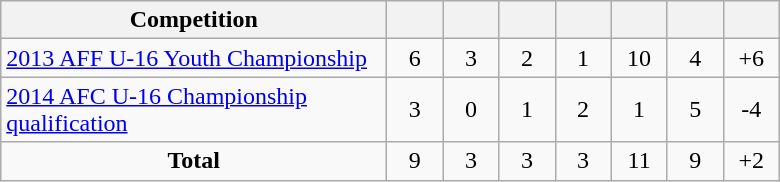<table class="wikitable" style="text-align: center;">
<tr>
<th width=250>Competition</th>
<th width=30></th>
<th width=30></th>
<th width=30></th>
<th width=30></th>
<th width=30></th>
<th width=30></th>
<th width=30></th>
</tr>
<tr>
<td align="left"><a href='#'>2013 AFF U-16 Youth Championship</a></td>
<td>6</td>
<td>3</td>
<td>2</td>
<td>1</td>
<td>10</td>
<td>4</td>
<td>+6</td>
</tr>
<tr>
<td align="left"><a href='#'>2014 AFC U-16 Championship qualification</a></td>
<td>3</td>
<td>0</td>
<td>1</td>
<td>2</td>
<td>1</td>
<td>5</td>
<td>-4</td>
</tr>
<tr>
<td><strong>Total</strong></td>
<td>9</td>
<td>3</td>
<td>3</td>
<td>3</td>
<td>11</td>
<td>9</td>
<td>+2</td>
</tr>
</table>
